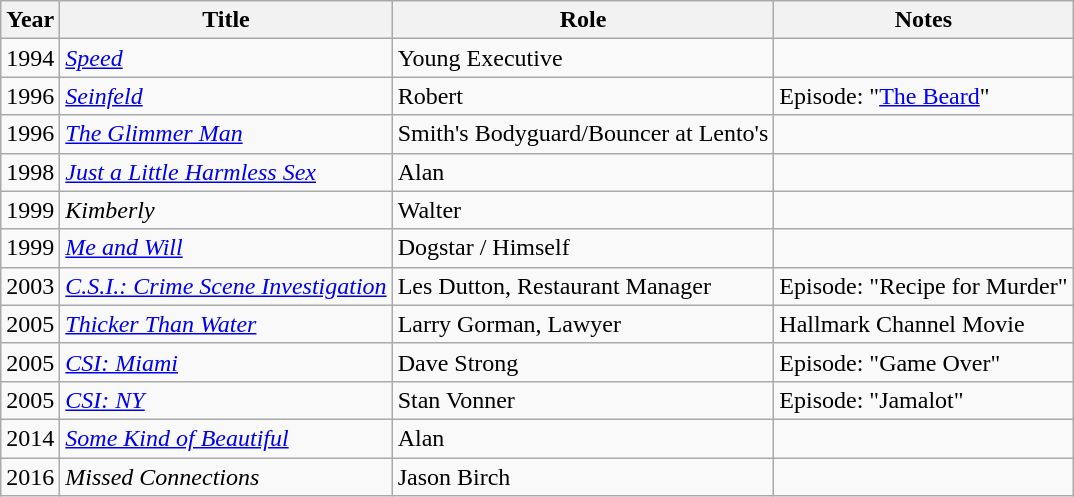<table class="wikitable">
<tr>
<th>Year</th>
<th>Title</th>
<th>Role</th>
<th>Notes</th>
</tr>
<tr>
<td>1994</td>
<td><em><a href='#'>Speed</a></em></td>
<td>Young Executive</td>
<td></td>
</tr>
<tr>
<td>1996</td>
<td><em><a href='#'>Seinfeld</a></em></td>
<td>Robert</td>
<td>Episode: "<a href='#'>The Beard</a>"</td>
</tr>
<tr>
<td>1996</td>
<td><em><a href='#'>The Glimmer Man</a></em></td>
<td>Smith's Bodyguard/Bouncer at Lento's</td>
<td></td>
</tr>
<tr>
<td>1998</td>
<td><em><a href='#'>Just a Little Harmless Sex</a></em></td>
<td>Alan</td>
<td></td>
</tr>
<tr>
<td>1999</td>
<td><em>Kimberly</em></td>
<td>Walter</td>
<td></td>
</tr>
<tr>
<td>1999</td>
<td><em><a href='#'>Me and Will</a></em></td>
<td>Dogstar / Himself</td>
<td></td>
</tr>
<tr>
<td>2003</td>
<td><em><a href='#'>C.S.I.: Crime Scene Investigation</a></em></td>
<td>Les Dutton, Restaurant Manager</td>
<td>Episode: "Recipe for Murder"</td>
</tr>
<tr>
<td>2005</td>
<td><em><a href='#'>Thicker Than Water</a></em></td>
<td>Larry Gorman, Lawyer</td>
<td>Hallmark Channel Movie</td>
</tr>
<tr>
<td>2005</td>
<td><em><a href='#'>CSI: Miami</a></em></td>
<td>Dave Strong</td>
<td>Episode: "Game Over"</td>
</tr>
<tr>
<td>2005</td>
<td><em><a href='#'>CSI: NY</a></em></td>
<td>Stan Vonner</td>
<td>Episode: "Jamalot"</td>
</tr>
<tr>
<td>2014</td>
<td><em><a href='#'>Some Kind of Beautiful</a></em></td>
<td>Alan</td>
<td></td>
</tr>
<tr>
<td>2016</td>
<td><em>Missed Connections</em></td>
<td>Jason Birch</td>
<td></td>
</tr>
</table>
